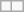<table class="wikitable" style="float:left;">
<tr>
<td></td>
<td></td>
</tr>
</table>
